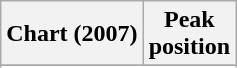<table class="wikitable sortable plainrowheaders">
<tr>
<th>Chart (2007)</th>
<th>Peak<br>position</th>
</tr>
<tr>
</tr>
<tr>
</tr>
<tr>
</tr>
<tr>
</tr>
</table>
